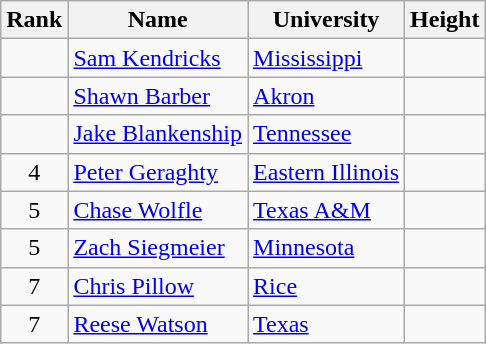<table class="wikitable sortable" style="text-align:center">
<tr>
<th>Rank</th>
<th>Name</th>
<th>University</th>
<th>Height</th>
</tr>
<tr>
<td></td>
<td align=left><a href='#'>Sam Kendricks</a></td>
<td align=left><a href='#'>Mississippi</a></td>
<td></td>
</tr>
<tr>
<td></td>
<td align=left><a href='#'>Shawn Barber</a> </td>
<td align=left><a href='#'>Akron</a></td>
<td></td>
</tr>
<tr>
<td></td>
<td align=left><a href='#'>Jake Blankenship</a></td>
<td align=left><a href='#'>Tennessee</a></td>
<td></td>
</tr>
<tr>
<td>4</td>
<td align=left><a href='#'>Peter Geraghty</a></td>
<td align="left"><a href='#'>Eastern Illinois</a></td>
<td></td>
</tr>
<tr>
<td>5</td>
<td align=left><a href='#'>Chase Wolfle</a></td>
<td align="left"><a href='#'>Texas A&M</a></td>
<td></td>
</tr>
<tr>
<td>5</td>
<td align=left><a href='#'>Zach Siegmeier</a></td>
<td align="left"><a href='#'>Minnesota</a></td>
<td></td>
</tr>
<tr>
<td>7</td>
<td align=left><a href='#'>Chris Pillow</a></td>
<td align="left"><a href='#'>Rice</a></td>
<td></td>
</tr>
<tr>
<td>7</td>
<td align=left><a href='#'>Reese Watson</a></td>
<td align="left"><a href='#'>Texas</a></td>
<td></td>
</tr>
</table>
